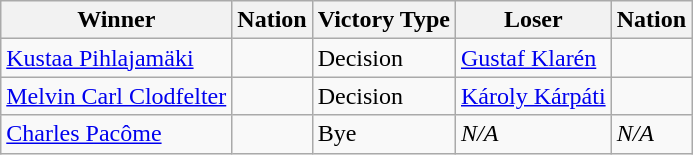<table class="wikitable sortable" style="text-align:left;">
<tr>
<th>Winner</th>
<th>Nation</th>
<th>Victory Type</th>
<th>Loser</th>
<th>Nation</th>
</tr>
<tr>
<td><a href='#'>Kustaa Pihlajamäki</a></td>
<td></td>
<td>Decision</td>
<td><a href='#'>Gustaf Klarén</a></td>
<td></td>
</tr>
<tr>
<td><a href='#'>Melvin Carl Clodfelter</a></td>
<td></td>
<td>Decision</td>
<td><a href='#'>Károly Kárpáti</a></td>
<td></td>
</tr>
<tr>
<td><a href='#'>Charles Pacôme</a></td>
<td></td>
<td>Bye</td>
<td><em>N/A</em></td>
<td><em>N/A</em></td>
</tr>
</table>
